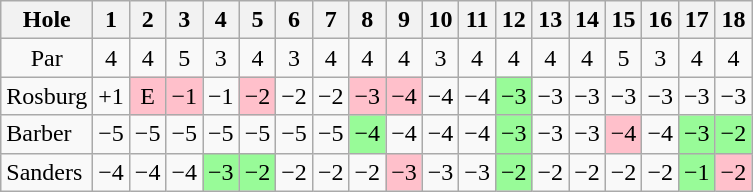<table class="wikitable" style="text-align:center">
<tr>
<th>Hole</th>
<th>1</th>
<th>2</th>
<th>3</th>
<th>4</th>
<th>5</th>
<th>6</th>
<th>7</th>
<th>8</th>
<th>9</th>
<th>10</th>
<th>11</th>
<th>12</th>
<th>13</th>
<th>14</th>
<th>15</th>
<th>16</th>
<th>17</th>
<th>18</th>
</tr>
<tr>
<td>Par</td>
<td>4</td>
<td>4</td>
<td>5</td>
<td>3</td>
<td>4</td>
<td>3</td>
<td>4</td>
<td>4</td>
<td>4</td>
<td>3</td>
<td>4</td>
<td>4</td>
<td>4</td>
<td>4</td>
<td>5</td>
<td>3</td>
<td>4</td>
<td>4</td>
</tr>
<tr>
<td align=left> Rosburg</td>
<td>+1</td>
<td style="background: Pink;">E</td>
<td style="background: Pink;">−1</td>
<td>−1</td>
<td style="background: Pink;">−2</td>
<td>−2</td>
<td>−2</td>
<td style="background: Pink;">−3</td>
<td style="background: Pink;">−4</td>
<td>−4</td>
<td>−4</td>
<td style="background: PaleGreen;">−3</td>
<td>−3</td>
<td>−3</td>
<td>−3</td>
<td>−3</td>
<td>−3</td>
<td>−3</td>
</tr>
<tr>
<td align=left> Barber</td>
<td>−5</td>
<td>−5</td>
<td>−5</td>
<td>−5</td>
<td>−5</td>
<td>−5</td>
<td>−5</td>
<td style="background: PaleGreen;">−4</td>
<td>−4</td>
<td>−4</td>
<td>−4</td>
<td style="background: PaleGreen;">−3</td>
<td>−3</td>
<td>−3</td>
<td style="background: Pink;">−4</td>
<td>−4</td>
<td style="background: PaleGreen;">−3</td>
<td style="background: PaleGreen;">−2</td>
</tr>
<tr>
<td align=left> Sanders</td>
<td>−4</td>
<td>−4</td>
<td>−4</td>
<td style="background: PaleGreen;">−3</td>
<td style="background: PaleGreen;">−2</td>
<td>−2</td>
<td>−2</td>
<td>−2</td>
<td style="background: Pink;">−3</td>
<td>−3</td>
<td>−3</td>
<td style="background: PaleGreen;">−2</td>
<td>−2</td>
<td>−2</td>
<td>−2</td>
<td>−2</td>
<td style="background: PaleGreen;">−1</td>
<td style="background: Pink;">−2</td>
</tr>
</table>
